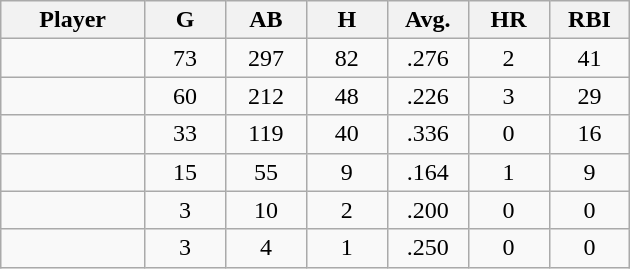<table class="wikitable sortable">
<tr>
<th bgcolor="#DDDDFF" width="16%">Player</th>
<th bgcolor="#DDDDFF" width="9%">G</th>
<th bgcolor="#DDDDFF" width="9%">AB</th>
<th bgcolor="#DDDDFF" width="9%">H</th>
<th bgcolor="#DDDDFF" width="9%">Avg.</th>
<th bgcolor="#DDDDFF" width="9%">HR</th>
<th bgcolor="#DDDDFF" width="9%">RBI</th>
</tr>
<tr align="center">
<td></td>
<td>73</td>
<td>297</td>
<td>82</td>
<td>.276</td>
<td>2</td>
<td>41</td>
</tr>
<tr align="center">
<td></td>
<td>60</td>
<td>212</td>
<td>48</td>
<td>.226</td>
<td>3</td>
<td>29</td>
</tr>
<tr align="center">
<td></td>
<td>33</td>
<td>119</td>
<td>40</td>
<td>.336</td>
<td>0</td>
<td>16</td>
</tr>
<tr align="center">
<td></td>
<td>15</td>
<td>55</td>
<td>9</td>
<td>.164</td>
<td>1</td>
<td>9</td>
</tr>
<tr align="center">
<td></td>
<td>3</td>
<td>10</td>
<td>2</td>
<td>.200</td>
<td>0</td>
<td>0</td>
</tr>
<tr align="center">
<td></td>
<td>3</td>
<td>4</td>
<td>1</td>
<td>.250</td>
<td>0</td>
<td>0</td>
</tr>
</table>
